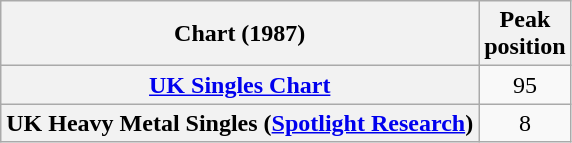<table class="wikitable plainrowheaders" style="text-align:center">
<tr>
<th>Chart (1987)</th>
<th>Peak<br>position</th>
</tr>
<tr>
<th scope="row"><a href='#'>UK Singles Chart</a></th>
<td style="text-align:center;">95</td>
</tr>
<tr>
<th scope="row">UK Heavy Metal Singles (<a href='#'>Spotlight Research</a>)</th>
<td>8</td>
</tr>
</table>
